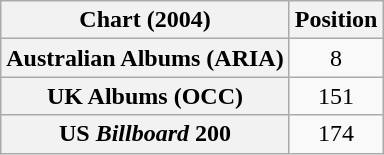<table class="wikitable sortable plainrowheaders" style="text-align:center">
<tr>
<th scope="col">Chart (2004)</th>
<th scope="col">Position</th>
</tr>
<tr>
<th scope="row">Australian Albums (ARIA)</th>
<td>8</td>
</tr>
<tr>
<th scope="row">UK Albums (OCC)</th>
<td>151</td>
</tr>
<tr>
<th scope="row">US <em>Billboard</em> 200</th>
<td>174</td>
</tr>
</table>
